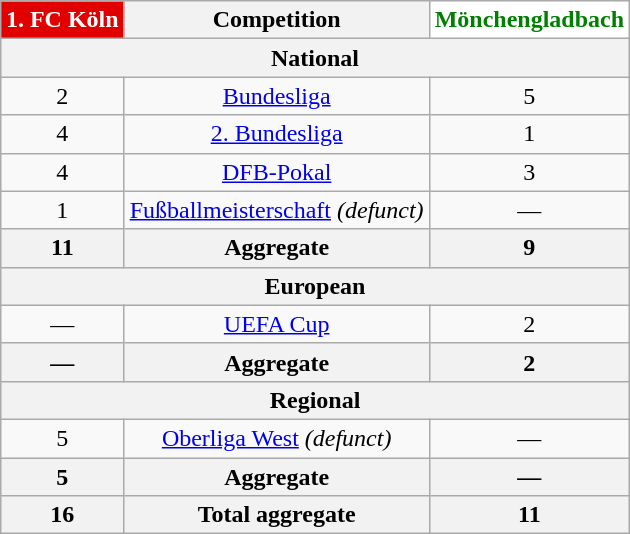<table class="wikitable sortable" style="width:auto; margin:auto;">
<tr>
<th style="color:#fff; background-color:#E00000;">1. FC Köln</th>
<th>Competition</th>
<th style="color:green; background-color:#fff;">Mönchengladbach</th>
</tr>
<tr style="text-align:center;">
<th colspan="4">National</th>
</tr>
<tr style="text-align:center;">
<td>2</td>
<td><a href='#'>Bundesliga</a></td>
<td>5</td>
</tr>
<tr style="text-align:center;">
<td>4</td>
<td><a href='#'>2. Bundesliga</a></td>
<td>1</td>
</tr>
<tr style="text-align:center;">
<td>4</td>
<td><a href='#'>DFB-Pokal</a></td>
<td>3</td>
</tr>
<tr style="text-align:center;">
<td>1</td>
<td><a href='#'>Fußballmeisterschaft</a> <em>(defunct)</em></td>
<td>—</td>
</tr>
<tr align="center">
<th>11</th>
<th>Aggregate</th>
<th>9</th>
</tr>
<tr style="text-align:center;">
<th colspan="4">European</th>
</tr>
<tr style="text-align:center;">
<td>—</td>
<td><a href='#'>UEFA Cup</a></td>
<td>2</td>
</tr>
<tr align="center">
<th>—</th>
<th>Aggregate</th>
<th>2</th>
</tr>
<tr style="text-align:center;">
<th colspan="4">Regional</th>
</tr>
<tr style="text-align:center;">
<td>5</td>
<td><a href='#'>Oberliga West</a> <em>(defunct)</em></td>
<td>—</td>
</tr>
<tr align="center">
<th>5</th>
<th>Aggregate</th>
<th>—</th>
</tr>
<tr align="center">
<th>16</th>
<th>Total aggregate</th>
<th>11</th>
</tr>
</table>
